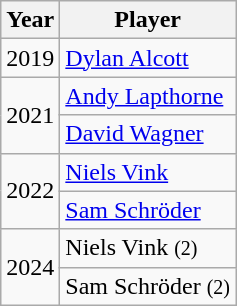<table class="wikitable sortable" style="text-align:center;">
<tr>
<th>Year</th>
<th>Player</th>
</tr>
<tr>
<td>2019</td>
<td style="text-align:left;"> <a href='#'>Dylan Alcott</a></td>
</tr>
<tr>
<td rowspan="2">2021</td>
<td style="text-align:left;"> <a href='#'>Andy Lapthorne</a></td>
</tr>
<tr>
<td style="text-align:left;"> <a href='#'>David Wagner</a></td>
</tr>
<tr>
<td rowspan="2">2022</td>
<td style="text-align:left;"> <a href='#'>Niels Vink</a></td>
</tr>
<tr>
<td style="text-align:left;"> <a href='#'>Sam Schröder</a></td>
</tr>
<tr>
<td rowspan="2">2024</td>
<td style="text-align:left;"> Niels Vink <small>(2)</small></td>
</tr>
<tr>
<td style="text-align:left;"> Sam Schröder <small>(2)</small></td>
</tr>
</table>
